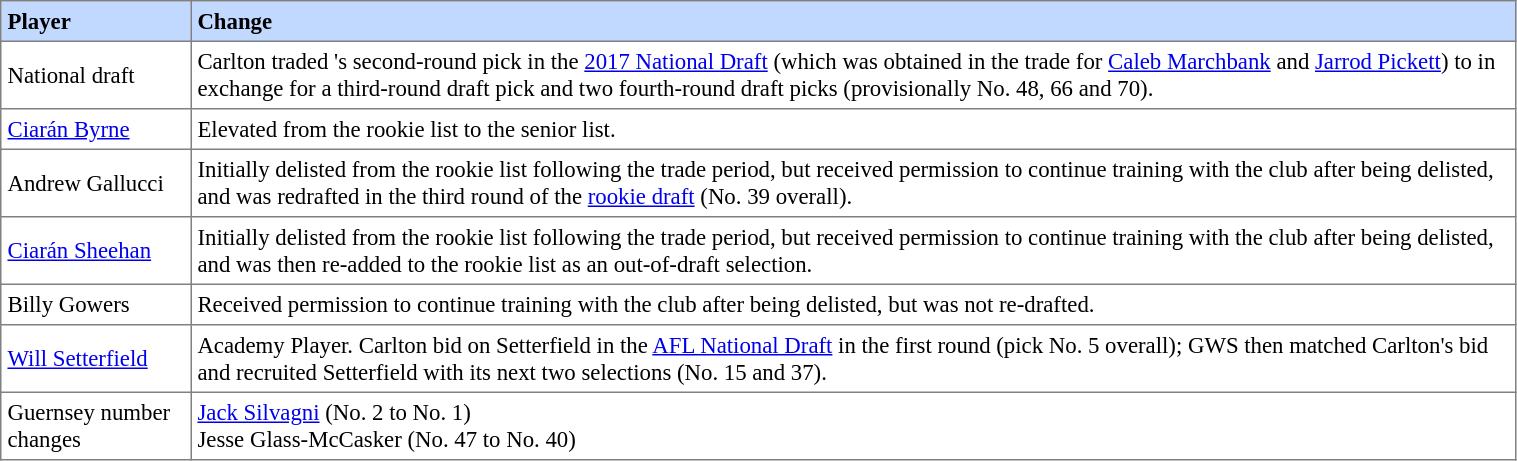<table border="1" cellpadding="4" cellspacing="0"  style="text-align:left; font-size:95%; border-collapse:collapse; width:80%;">
<tr style="background:#C1D8FF;">
<th>Player</th>
<th>Change</th>
</tr>
<tr>
<td> National draft</td>
<td>Carlton traded 's second-round pick in the <a href='#'>2017 National Draft</a> (which was obtained in the trade for <a href='#'>Caleb Marchbank</a> and <a href='#'>Jarrod Pickett</a>) to  in exchange for a third-round draft pick and two fourth-round draft picks (provisionally No. 48, 66 and 70).</td>
</tr>
<tr>
<td> <a href='#'>Ciarán Byrne</a></td>
<td>Elevated from the rookie list to the senior list.</td>
</tr>
<tr>
<td> Andrew Gallucci</td>
<td>Initially delisted from the rookie list following the trade period, but received permission to continue training with the club after being delisted, and was redrafted in the third round of the <a href='#'>rookie draft</a> (No. 39 overall).</td>
</tr>
<tr>
<td> <a href='#'>Ciarán Sheehan</a></td>
<td>Initially delisted from the rookie list following the trade period, but received permission to continue training with the club after being delisted, and was then re-added to the rookie list as an out-of-draft selection.</td>
</tr>
<tr>
<td> Billy Gowers</td>
<td>Received permission to continue training with the club after being delisted, but was not re-drafted.</td>
</tr>
<tr>
<td> <a href='#'>Will Setterfield</a></td>
<td> Academy Player. Carlton bid on Setterfield in the <a href='#'>AFL National Draft</a> in the first round (pick No. 5 overall); GWS then matched Carlton's bid and recruited Setterfield with its next two selections (No. 15 and 37).</td>
</tr>
<tr>
<td>Guernsey number changes</td>
<td><a href='#'>Jack Silvagni</a> (No. 2 to No. 1)<br>Jesse Glass-McCasker (No. 47 to No. 40)</td>
</tr>
</table>
